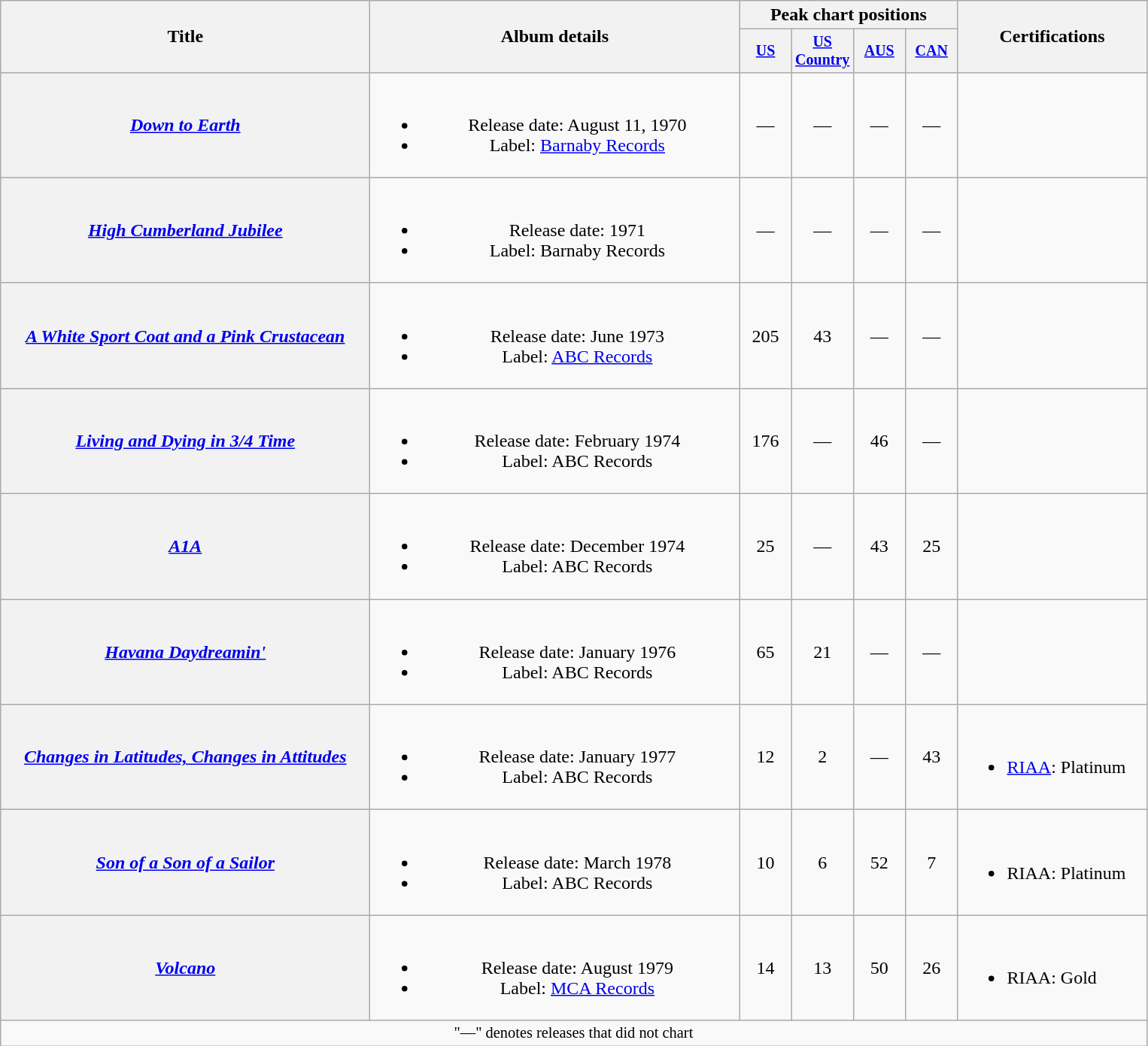<table class="wikitable plainrowheaders" style="text-align:center;">
<tr>
<th rowspan="2" style="width:20em;">Title</th>
<th rowspan="2" style="width:20em;">Album details</th>
<th colspan="4">Peak chart positions</th>
<th rowspan="2" style="width:10em;">Certifications</th>
</tr>
<tr style="font-size:smaller;">
<th width="40"><a href='#'>US</a><br></th>
<th width="40"><a href='#'>US Country</a><br></th>
<th width="40"><a href='#'>AUS</a><br></th>
<th width="40"><a href='#'>CAN</a><br></th>
</tr>
<tr>
<th scope="row"><em><a href='#'>Down to Earth</a></em></th>
<td><br><ul><li>Release date: August 11, 1970</li><li>Label: <a href='#'>Barnaby Records</a></li></ul></td>
<td>—</td>
<td>—</td>
<td>—</td>
<td>—</td>
<td></td>
</tr>
<tr>
<th scope="row"><em><a href='#'>High Cumberland Jubilee</a></em></th>
<td><br><ul><li>Release date: 1971</li><li>Label: Barnaby Records</li></ul></td>
<td>—</td>
<td>—</td>
<td>—</td>
<td>—</td>
<td></td>
</tr>
<tr>
<th scope="row"><em><a href='#'>A White Sport Coat and a Pink Crustacean</a></em></th>
<td><br><ul><li>Release date: June 1973</li><li>Label: <a href='#'>ABC Records</a></li></ul></td>
<td>205</td>
<td>43</td>
<td>—</td>
<td>—</td>
<td></td>
</tr>
<tr>
<th scope="row"><em><a href='#'>Living and Dying in 3/4 Time</a></em></th>
<td><br><ul><li>Release date: February 1974</li><li>Label: ABC Records</li></ul></td>
<td>176</td>
<td>—</td>
<td>46</td>
<td>—</td>
<td></td>
</tr>
<tr>
<th scope="row"><em><a href='#'>A1A</a></em></th>
<td><br><ul><li>Release date: December 1974</li><li>Label: ABC Records</li></ul></td>
<td>25</td>
<td>—</td>
<td>43</td>
<td>25</td>
<td></td>
</tr>
<tr>
<th scope="row"><em><a href='#'>Havana Daydreamin'</a></em></th>
<td><br><ul><li>Release date: January 1976</li><li>Label: ABC Records</li></ul></td>
<td>65</td>
<td>21</td>
<td>—</td>
<td>—</td>
<td></td>
</tr>
<tr>
<th scope="row"><em><a href='#'>Changes in Latitudes, Changes in Attitudes</a></em></th>
<td><br><ul><li>Release date: January 1977</li><li>Label: ABC Records</li></ul></td>
<td>12</td>
<td>2</td>
<td>—</td>
<td>43</td>
<td align="left"><br><ul><li><a href='#'>RIAA</a>: Platinum</li></ul></td>
</tr>
<tr>
<th scope="row"><em><a href='#'>Son of a Son of a Sailor</a></em></th>
<td><br><ul><li>Release date: March 1978</li><li>Label: ABC Records</li></ul></td>
<td>10</td>
<td>6</td>
<td>52</td>
<td>7</td>
<td align="left"><br><ul><li>RIAA: Platinum</li></ul></td>
</tr>
<tr>
<th scope="row"><em><a href='#'>Volcano</a></em></th>
<td><br><ul><li>Release date: August 1979</li><li>Label: <a href='#'>MCA Records</a></li></ul></td>
<td>14</td>
<td>13</td>
<td>50</td>
<td>26</td>
<td align="left"><br><ul><li>RIAA: Gold</li></ul></td>
</tr>
<tr>
<td colspan="7" style="font-size:85%">"—" denotes releases that did not chart</td>
</tr>
</table>
